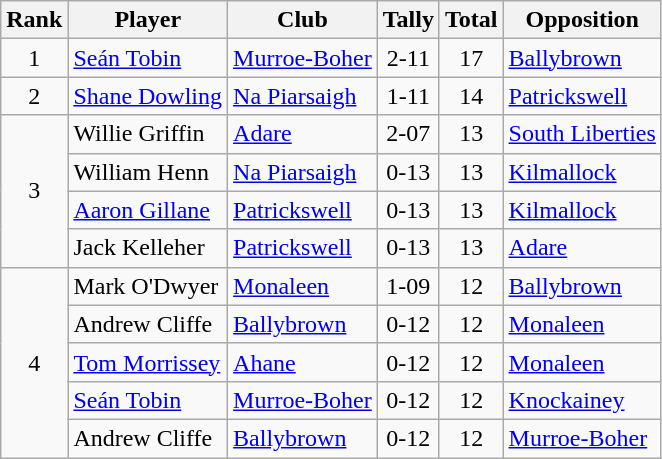<table class="wikitable">
<tr>
<th>Rank</th>
<th>Player</th>
<th>Club</th>
<th>Tally</th>
<th>Total</th>
<th>Opposition</th>
</tr>
<tr>
<td rowspan="1" style="text-align:center;">1</td>
<td><a href='#'>Seán Tobin</a></td>
<td><a href='#'>Murroe-Boher</a></td>
<td align=center>2-11</td>
<td align=center>17</td>
<td><a href='#'>Ballybrown</a></td>
</tr>
<tr>
<td rowspan="1" style="text-align:center;">2</td>
<td><a href='#'>Shane Dowling</a></td>
<td><a href='#'>Na Piarsaigh</a></td>
<td align=center>1-11</td>
<td align=center>14</td>
<td><a href='#'>Patrickswell</a></td>
</tr>
<tr>
<td rowspan="4" style="text-align:center;">3</td>
<td>Willie Griffin</td>
<td><a href='#'>Adare</a></td>
<td align=center>2-07</td>
<td align=center>13</td>
<td><a href='#'>South Liberties</a></td>
</tr>
<tr>
<td>William Henn</td>
<td><a href='#'>Na Piarsaigh</a></td>
<td align=center>0-13</td>
<td align=center>13</td>
<td><a href='#'>Kilmallock</a></td>
</tr>
<tr>
<td><a href='#'>Aaron Gillane</a></td>
<td><a href='#'>Patrickswell</a></td>
<td align=center>0-13</td>
<td align=center>13</td>
<td><a href='#'>Kilmallock</a></td>
</tr>
<tr>
<td>Jack Kelleher</td>
<td><a href='#'>Patrickswell</a></td>
<td align=center>0-13</td>
<td align=center>13</td>
<td><a href='#'>Adare</a></td>
</tr>
<tr>
<td rowspan="5" style="text-align:center;">4</td>
<td>Mark O'Dwyer</td>
<td><a href='#'>Monaleen</a></td>
<td align=center>1-09</td>
<td align=center>12</td>
<td><a href='#'>Ballybrown</a></td>
</tr>
<tr>
<td>Andrew Cliffe</td>
<td><a href='#'>Ballybrown</a></td>
<td align=center>0-12</td>
<td align=center>12</td>
<td><a href='#'>Monaleen</a></td>
</tr>
<tr>
<td><a href='#'>Tom Morrissey</a></td>
<td><a href='#'>Ahane</a></td>
<td align=center>0-12</td>
<td align=center>12</td>
<td><a href='#'>Monaleen</a></td>
</tr>
<tr>
<td><a href='#'>Seán Tobin</a></td>
<td><a href='#'>Murroe-Boher</a></td>
<td align=center>0-12</td>
<td align=center>12</td>
<td><a href='#'>Knockainey</a></td>
</tr>
<tr>
<td>Andrew Cliffe</td>
<td><a href='#'>Ballybrown</a></td>
<td align=center>0-12</td>
<td align=center>12</td>
<td><a href='#'>Murroe-Boher</a></td>
</tr>
</table>
